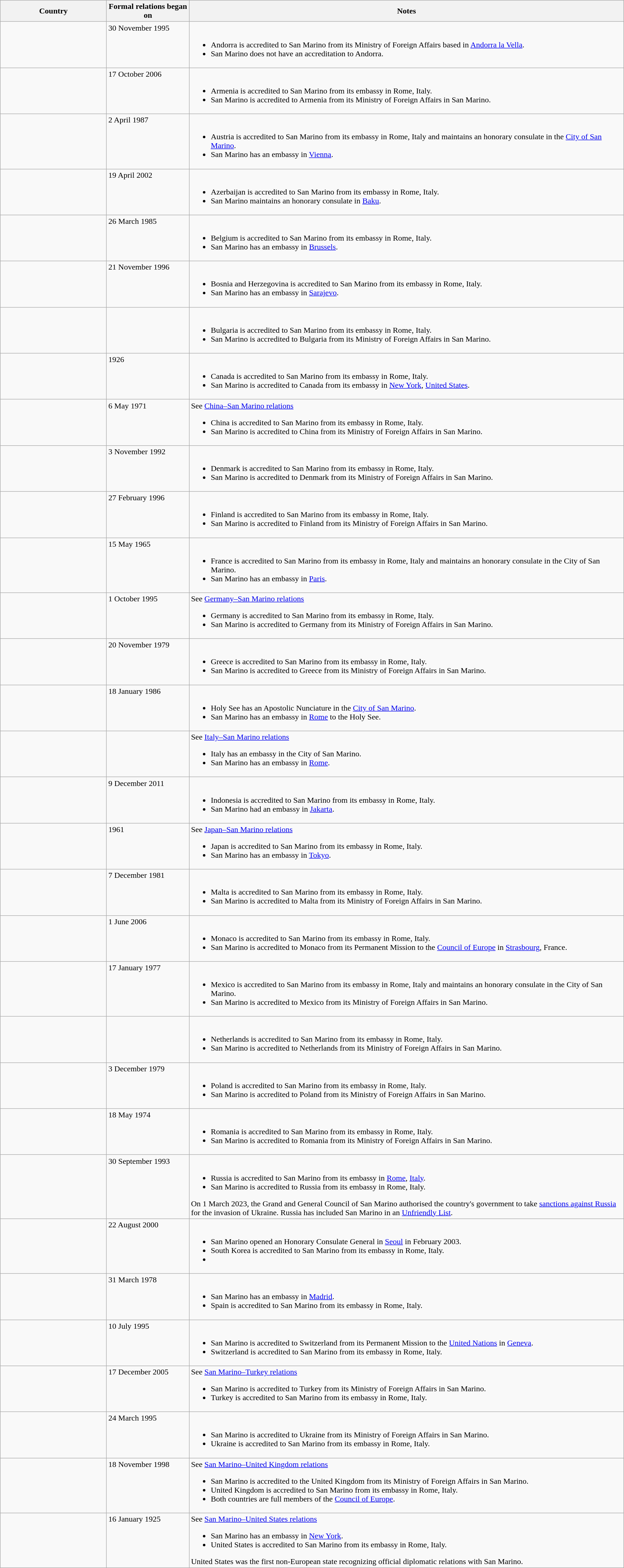<table class="wikitable sortable" style="width:100%; margin:auto;">
<tr>
<th style="width:13em;">Country</th>
<th style="width:10em;">Formal relations began on</th>
<th>Notes</th>
</tr>
<tr valign="top">
<td></td>
<td>30 November 1995</td>
<td><br><ul><li>Andorra is accredited to San Marino from its Ministry of Foreign Affairs based in <a href='#'>Andorra la Vella</a>.</li><li>San Marino does not have an accreditation to Andorra.</li></ul></td>
</tr>
<tr valign="top">
<td></td>
<td>17 October 2006</td>
<td><br><ul><li>Armenia is accredited to San Marino from its embassy in Rome, Italy.</li><li>San Marino is accredited to Armenia from its Ministry of Foreign Affairs in San Marino.</li></ul></td>
</tr>
<tr valign="top">
<td></td>
<td>2 April 1987</td>
<td><br><ul><li>Austria is accredited to San Marino from its embassy in Rome, Italy and maintains an honorary consulate in the <a href='#'>City of San Marino</a>.</li><li>San Marino has an embassy in <a href='#'>Vienna</a>.</li></ul></td>
</tr>
<tr valign="top">
<td></td>
<td>19 April 2002</td>
<td><br><ul><li>Azerbaijan is accredited to San Marino from its embassy in Rome, Italy.</li><li>San Marino maintains an honorary consulate in <a href='#'>Baku</a>.</li></ul></td>
</tr>
<tr valign="top">
<td></td>
<td>26 March 1985</td>
<td><br><ul><li>Belgium is accredited to San Marino from its embassy in Rome, Italy.</li><li>San Marino has an embassy in <a href='#'>Brussels</a>.</li></ul></td>
</tr>
<tr valign="top">
<td></td>
<td>21 November 1996</td>
<td><br><ul><li>Bosnia and Herzegovina is accredited to San Marino from its embassy in Rome, Italy.</li><li>San Marino has an embassy in <a href='#'>Sarajevo</a>.</li></ul></td>
</tr>
<tr valign="top">
<td></td>
<td></td>
<td><br><ul><li>Bulgaria is accredited to San Marino from its embassy in Rome, Italy.</li><li>San Marino is accredited to Bulgaria from its Ministry of Foreign Affairs in San Marino.</li></ul></td>
</tr>
<tr valign="top">
<td></td>
<td>1926</td>
<td><br><ul><li>Canada is accredited to San Marino from its embassy in Rome, Italy.</li><li>San Marino is accredited to Canada from its embassy in <a href='#'>New York</a>, <a href='#'>United States</a>.</li></ul></td>
</tr>
<tr valign="top">
<td></td>
<td>6 May 1971</td>
<td>See <a href='#'>China–San Marino relations</a><br><ul><li>China is accredited to San Marino from its embassy in Rome, Italy.</li><li>San Marino is accredited to China from its Ministry of Foreign Affairs in San Marino.</li></ul></td>
</tr>
<tr valign="top">
<td></td>
<td>3 November 1992</td>
<td><br><ul><li>Denmark is accredited to San Marino from its embassy in Rome, Italy.</li><li>San Marino is accredited to Denmark from its Ministry of Foreign Affairs in San Marino.</li></ul></td>
</tr>
<tr valign="top">
<td></td>
<td>27 February 1996</td>
<td><br><ul><li>Finland is accredited to San Marino from its embassy in Rome, Italy.</li><li>San Marino is accredited to Finland from its Ministry of Foreign Affairs in San Marino.</li></ul></td>
</tr>
<tr valign="top">
<td></td>
<td>15 May 1965</td>
<td><br><ul><li>France is accredited to San Marino from its embassy in Rome, Italy and maintains an honorary consulate in the City of San Marino.</li><li>San Marino has an embassy in <a href='#'>Paris</a>.</li></ul></td>
</tr>
<tr valign="top">
<td></td>
<td>1 October 1995</td>
<td>See <a href='#'>Germany–San Marino relations</a><br><ul><li>Germany is accredited to San Marino from its embassy in Rome, Italy.</li><li>San Marino is accredited to Germany from its Ministry of Foreign Affairs in San Marino.</li></ul></td>
</tr>
<tr valign="top">
<td></td>
<td>20 November 1979</td>
<td><br><ul><li>Greece is accredited to San Marino from its embassy in Rome, Italy.</li><li>San Marino is accredited to Greece from its Ministry of Foreign Affairs in San Marino.</li></ul></td>
</tr>
<tr valign="top">
<td></td>
<td>18 January 1986</td>
<td><br><ul><li>Holy See has an Apostolic Nunciature in the <a href='#'>City of San Marino</a>.</li><li>San Marino has an embassy in <a href='#'>Rome</a> to the Holy See.</li></ul></td>
</tr>
<tr valign="top">
<td></td>
<td></td>
<td>See <a href='#'>Italy–San Marino relations</a><br><ul><li>Italy has an embassy in the City of San Marino.</li><li>San Marino has an embassy in <a href='#'>Rome</a>.</li></ul></td>
</tr>
<tr valign="top">
<td></td>
<td>9 December 2011</td>
<td><br><ul><li>Indonesia is accredited to San Marino from its embassy in Rome, Italy.</li><li>San Marino had an embassy in <a href='#'>Jakarta</a>.</li></ul></td>
</tr>
<tr valign="top">
<td></td>
<td>1961</td>
<td>See <a href='#'>Japan–San Marino relations</a><br><ul><li>Japan is accredited to San Marino from its embassy in Rome, Italy.</li><li>San Marino has an embassy in <a href='#'>Tokyo</a>.</li></ul></td>
</tr>
<tr valign="top">
<td></td>
<td>7 December 1981</td>
<td><br><ul><li>Malta is accredited to San Marino from its embassy in Rome, Italy.</li><li>San Marino is accredited to Malta from its Ministry of Foreign Affairs in San Marino.</li></ul></td>
</tr>
<tr valign="top">
<td></td>
<td>1 June 2006</td>
<td><br><ul><li>Monaco is accredited to San Marino from its embassy in Rome, Italy.</li><li>San Marino is accredited to Monaco from its Permanent Mission to the <a href='#'>Council of Europe</a> in <a href='#'>Strasbourg</a>, France.</li></ul></td>
</tr>
<tr valign="top">
<td></td>
<td>17 January 1977</td>
<td><br><ul><li>Mexico is accredited to San Marino from its embassy in Rome, Italy and maintains an honorary consulate in the City of San Marino.</li><li>San Marino is accredited to Mexico from its Ministry of Foreign Affairs in San Marino.</li></ul></td>
</tr>
<tr valign="top">
<td></td>
<td></td>
<td><br><ul><li>Netherlands is accredited to San Marino from its embassy in Rome, Italy.</li><li>San Marino is accredited to Netherlands from its Ministry of Foreign Affairs in San Marino.</li></ul></td>
</tr>
<tr valign="top">
<td></td>
<td>3 December 1979</td>
<td><br><ul><li>Poland is accredited to San Marino from its embassy in Rome, Italy.</li><li>San Marino is accredited to Poland from its Ministry of Foreign Affairs in San Marino.</li></ul></td>
</tr>
<tr valign="top">
<td></td>
<td>18 May 1974</td>
<td><br><ul><li>Romania is accredited to San Marino from its embassy in Rome, Italy.</li><li>San Marino is accredited to Romania from its Ministry of Foreign Affairs in San Marino.</li></ul></td>
</tr>
<tr valign="top">
<td></td>
<td>30 September 1993</td>
<td><br><ul><li>Russia is accredited to San Marino from its embassy in <a href='#'>Rome</a>, <a href='#'>Italy</a>.</li><li>San Marino is accredited to Russia from its embassy in Rome, Italy.</li></ul>On 1 March 2023, the Grand and General Council of San Marino authorised the country's government to take <a href='#'>sanctions against Russia</a> for the invasion of Ukraine.
Russia has included San Marino in an <a href='#'>Unfriendly List</a>.</td>
</tr>
<tr valign="top">
<td></td>
<td>22 August 2000</td>
<td><br><ul><li>San Marino opened an Honorary Consulate General in <a href='#'>Seoul</a> in February 2003.</li><li>South Korea is accredited to San Marino from its embassy in Rome, Italy.</li><li></li></ul></td>
</tr>
<tr valign="top">
<td></td>
<td>31 March 1978</td>
<td><br><ul><li>San Marino has an embassy in <a href='#'>Madrid</a>.</li><li>Spain is accredited to San Marino from its embassy in Rome, Italy.</li></ul></td>
</tr>
<tr valign="top">
<td></td>
<td>10 July 1995</td>
<td><br><ul><li>San Marino is accredited to Switzerland from its Permanent Mission to the <a href='#'>United Nations</a> in <a href='#'>Geneva</a>.</li><li>Switzerland is accredited to San Marino from its embassy in Rome, Italy.</li></ul></td>
</tr>
<tr valign="top">
<td></td>
<td>17 December 2005</td>
<td>See <a href='#'>San Marino–Turkey relations</a><br><ul><li>San Marino is accredited to Turkey from its Ministry of Foreign Affairs in San Marino.</li><li>Turkey is accredited to San Marino from its embassy in Rome, Italy.</li></ul></td>
</tr>
<tr valign="top">
<td></td>
<td>24 March 1995</td>
<td><br><ul><li>San Marino is accredited to Ukraine from its Ministry of Foreign Affairs in San Marino.</li><li>Ukraine is accredited to San Marino from its embassy in Rome, Italy.</li></ul></td>
</tr>
<tr valign="top">
<td></td>
<td>18 November 1998</td>
<td>See <a href='#'>San Marino–United Kingdom relations</a><br><ul><li>San Marino is accredited to the United Kingdom from its Ministry of Foreign Affairs in San Marino.</li><li>United Kingdom is accredited to San Marino from its embassy in Rome, Italy.</li><li>Both countries are full members of the <a href='#'>Council of Europe</a>.</li></ul></td>
</tr>
<tr valign="top">
<td></td>
<td>16 January 1925</td>
<td>See <a href='#'>San Marino–United States relations</a><br><ul><li>San Marino has an embassy in <a href='#'>New York</a>.</li><li>United States is accredited to San Marino from its embassy in Rome, Italy.</li></ul>United States was the first non-European state recognizing official diplomatic relations with San Marino.</td>
</tr>
</table>
